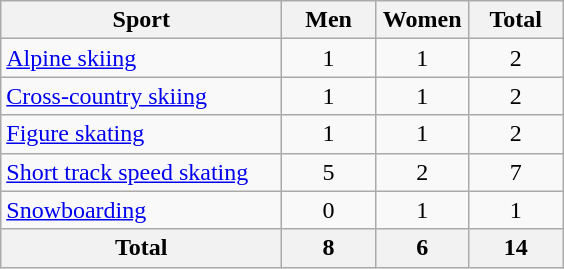<table class="wikitable sortable" style="text-align:center;">
<tr>
<th width=180>Sport</th>
<th width=55>Men</th>
<th width=55>Women</th>
<th width=55>Total</th>
</tr>
<tr>
<td align=left><a href='#'>Alpine skiing</a></td>
<td>1</td>
<td>1</td>
<td>2</td>
</tr>
<tr>
<td align=left><a href='#'>Cross-country skiing</a></td>
<td>1</td>
<td>1</td>
<td>2</td>
</tr>
<tr>
<td align=left><a href='#'>Figure skating</a></td>
<td>1</td>
<td>1</td>
<td>2</td>
</tr>
<tr>
<td align=left><a href='#'>Short track speed skating</a></td>
<td>5</td>
<td>2</td>
<td>7</td>
</tr>
<tr>
<td align=left><a href='#'>Snowboarding</a></td>
<td>0</td>
<td>1</td>
<td>1</td>
</tr>
<tr>
<th>Total</th>
<th>8</th>
<th>6</th>
<th>14</th>
</tr>
</table>
